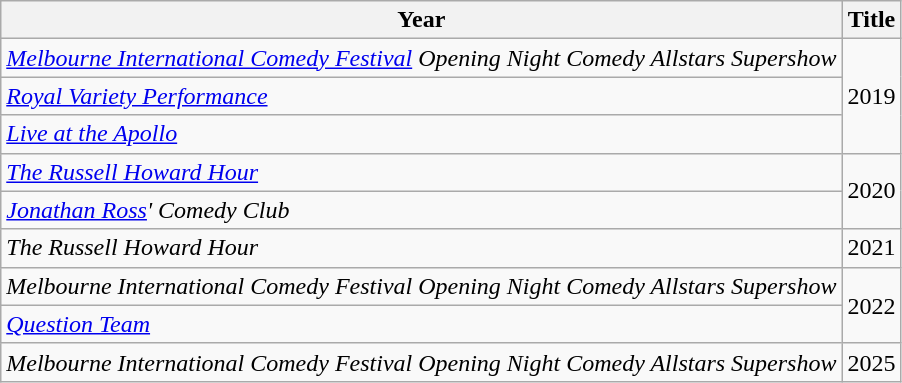<table class="wikitable">
<tr>
<th>Year</th>
<th>Title</th>
</tr>
<tr>
<td><em><a href='#'>Melbourne International Comedy Festival</a> Opening Night Comedy Allstars Supershow</em></td>
<td rowspan="3">2019</td>
</tr>
<tr>
<td><em><a href='#'>Royal Variety Performance</a></em></td>
</tr>
<tr>
<td><em><a href='#'>Live at the Apollo</a></em></td>
</tr>
<tr>
<td><em><a href='#'>The Russell Howard Hour</a></em></td>
<td rowspan="2">2020</td>
</tr>
<tr>
<td><em><a href='#'>Jonathan Ross</a>' Comedy Club</em></td>
</tr>
<tr>
<td><em>The Russell Howard Hour</em></td>
<td>2021</td>
</tr>
<tr>
<td><em>Melbourne International Comedy Festival Opening Night Comedy Allstars Supershow</em></td>
<td rowspan="2">2022</td>
</tr>
<tr>
<td><em><a href='#'>Question Team</a></em></td>
</tr>
<tr>
<td><em>Melbourne International Comedy Festival Opening Night Comedy Allstars Supershow</em></td>
<td>2025</td>
</tr>
</table>
